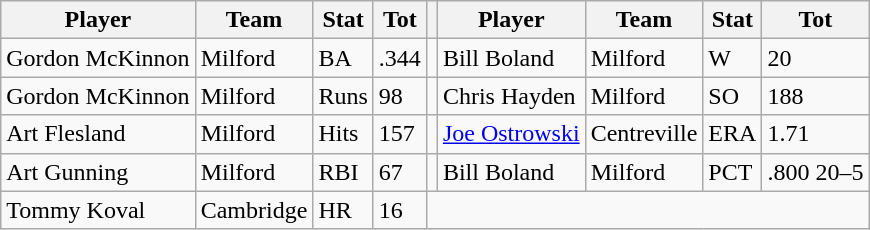<table class="wikitable">
<tr>
<th>Player</th>
<th>Team</th>
<th>Stat</th>
<th>Tot</th>
<th></th>
<th>Player</th>
<th>Team</th>
<th>Stat</th>
<th>Tot</th>
</tr>
<tr>
<td>Gordon McKinnon</td>
<td>Milford</td>
<td>BA</td>
<td>.344</td>
<td></td>
<td>Bill Boland</td>
<td>Milford</td>
<td>W</td>
<td>20</td>
</tr>
<tr>
<td>Gordon McKinnon</td>
<td>Milford</td>
<td>Runs</td>
<td>98</td>
<td></td>
<td>Chris Hayden</td>
<td>Milford</td>
<td>SO</td>
<td>188</td>
</tr>
<tr>
<td>Art Flesland</td>
<td>Milford</td>
<td>Hits</td>
<td>157</td>
<td></td>
<td><a href='#'>Joe Ostrowski</a></td>
<td>Centreville</td>
<td>ERA</td>
<td>1.71</td>
</tr>
<tr>
<td>Art Gunning</td>
<td>Milford</td>
<td>RBI</td>
<td>67</td>
<td></td>
<td>Bill Boland</td>
<td>Milford</td>
<td>PCT</td>
<td>.800 20–5</td>
</tr>
<tr>
<td>Tommy Koval</td>
<td>Cambridge</td>
<td>HR</td>
<td>16</td>
</tr>
</table>
